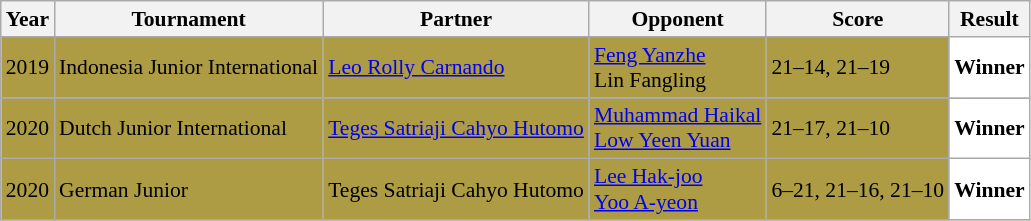<table class="sortable wikitable" style="font-size: 90%;">
<tr>
<th>Year</th>
<th>Tournament</th>
<th>Partner</th>
<th>Opponent</th>
<th>Score</th>
<th>Result</th>
</tr>
<tr style="background:#AE9C45">
<td align="center">2019</td>
<td align="left">Indonesia Junior International</td>
<td align="left"> <a href='#'>Leo Rolly Carnando</a></td>
<td align="left"> <a href='#'>Feng Yanzhe</a><br> Lin Fangling</td>
<td align="left">21–14, 21–19</td>
<td style="text-align:left; background:white"> <strong>Winner</strong></td>
</tr>
<tr style="background:#AE9C45">
<td align="center">2020</td>
<td align="left">Dutch Junior International</td>
<td align="left"> <a href='#'>Teges Satriaji Cahyo Hutomo</a></td>
<td align="left"> <a href='#'>Muhammad Haikal</a><br> <a href='#'>Low Yeen Yuan</a></td>
<td align="left">21–17, 21–10</td>
<td style="text-align:left; background:white"> <strong>Winner</strong></td>
</tr>
<tr style="background:#AE9C45">
<td align="center">2020</td>
<td align="left">German Junior</td>
<td align="left"> Teges Satriaji Cahyo Hutomo</td>
<td align="left"> <a href='#'>Lee Hak-joo</a><br> <a href='#'>Yoo A-yeon</a></td>
<td align="left">6–21, 21–16, 21–10</td>
<td style="text-align:left; background:white"> <strong>Winner</strong></td>
</tr>
</table>
